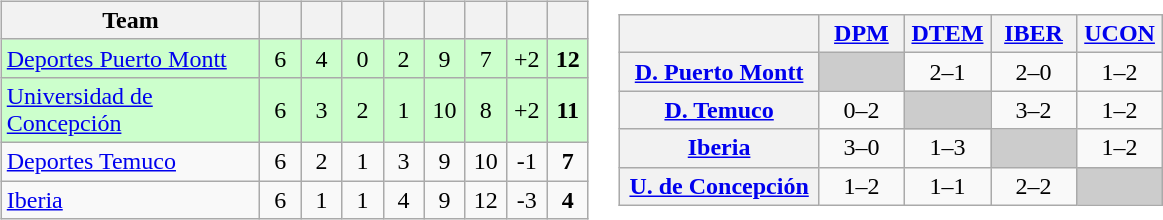<table>
<tr>
<td><br><table class="wikitable" style="text-align: center;">
<tr>
<th width=165>Team</th>
<th width=20></th>
<th width=20></th>
<th width=20></th>
<th width=20></th>
<th width=20></th>
<th width=20></th>
<th width=20></th>
<th width=20></th>
</tr>
<tr align=center bgcolor=CCFFCC>
<td align=left><a href='#'>Deportes Puerto Montt</a></td>
<td>6</td>
<td>4</td>
<td>0</td>
<td>2</td>
<td>9</td>
<td>7</td>
<td>+2</td>
<td><strong>12</strong></td>
</tr>
<tr align=center bgcolor=CCFFCC>
<td align=left><a href='#'>Universidad de Concepción</a></td>
<td>6</td>
<td>3</td>
<td>2</td>
<td>1</td>
<td>10</td>
<td>8</td>
<td>+2</td>
<td><strong>11</strong></td>
</tr>
<tr align=center>
<td align=left><a href='#'>Deportes Temuco</a></td>
<td>6</td>
<td>2</td>
<td>1</td>
<td>3</td>
<td>9</td>
<td>10</td>
<td>-1</td>
<td><strong>7</strong></td>
</tr>
<tr align=center>
<td align=left><a href='#'>Iberia</a></td>
<td>6</td>
<td>1</td>
<td>1</td>
<td>4</td>
<td>9</td>
<td>12</td>
<td>-3</td>
<td><strong>4</strong></td>
</tr>
</table>
</td>
<td><br><table class="wikitable" style="text-align:center">
<tr>
<th width="125"> </th>
<th width="50"><a href='#'>DPM</a></th>
<th width="50"><a href='#'>DTEM</a></th>
<th width="50"><a href='#'>IBER</a></th>
<th width="50"><a href='#'>UCON</a></th>
</tr>
<tr>
<th><a href='#'>D. Puerto Montt</a></th>
<td bgcolor="#CCCCCC"></td>
<td>2–1</td>
<td>2–0</td>
<td>1–2</td>
</tr>
<tr>
<th><a href='#'>D. Temuco</a></th>
<td>0–2</td>
<td bgcolor="#CCCCCC"></td>
<td>3–2</td>
<td>1–2</td>
</tr>
<tr>
<th><a href='#'>Iberia</a></th>
<td>3–0</td>
<td>1–3</td>
<td bgcolor="#CCCCCC"></td>
<td>1–2</td>
</tr>
<tr>
<th><a href='#'>U. de Concepción</a></th>
<td>1–2</td>
<td>1–1</td>
<td>2–2</td>
<td bgcolor="#CCCCCC"></td>
</tr>
</table>
</td>
</tr>
</table>
